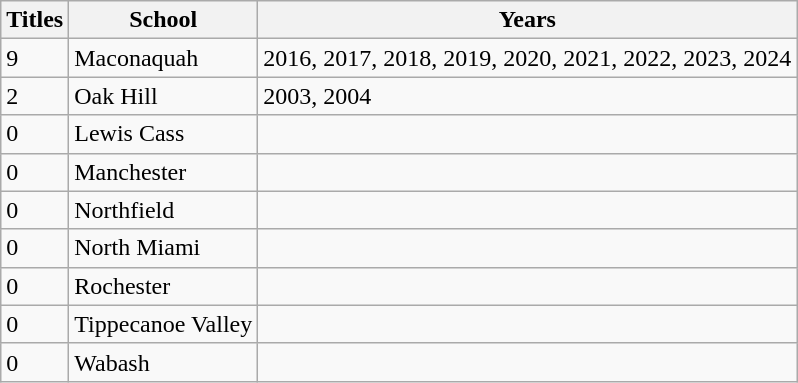<table class="wikitable">
<tr>
<th>Titles</th>
<th>School</th>
<th>Years</th>
</tr>
<tr>
<td>9</td>
<td>Maconaquah</td>
<td>2016, 2017, 2018, 2019, 2020, 2021, 2022, 2023, 2024</td>
</tr>
<tr>
<td>2</td>
<td>Oak Hill</td>
<td>2003, 2004</td>
</tr>
<tr>
<td>0</td>
<td>Lewis Cass</td>
<td></td>
</tr>
<tr>
<td>0</td>
<td>Manchester</td>
<td></td>
</tr>
<tr>
<td>0</td>
<td>Northfield</td>
<td></td>
</tr>
<tr>
<td>0</td>
<td>North Miami</td>
<td></td>
</tr>
<tr>
<td>0</td>
<td>Rochester</td>
<td></td>
</tr>
<tr>
<td>0</td>
<td>Tippecanoe Valley</td>
<td></td>
</tr>
<tr>
<td>0</td>
<td>Wabash</td>
<td></td>
</tr>
</table>
